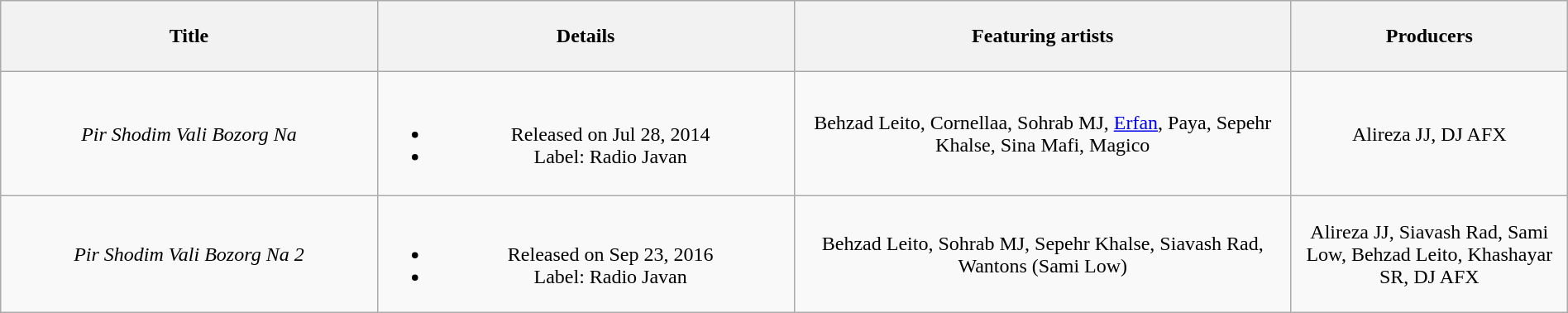<table class="wikitable" style="text-align:center; width: 100%">
<tr>
<th style="height:50px; width:180px">Title</th>
<th style="width:200px">Details</th>
<th style="width:240px">Featuring artists</th>
<th style="width:130px">Producers</th>
</tr>
<tr style="height: 100px;">
<td><em>Pir Shodim Vali Bozorg Na</em></td>
<td><br><ul><li>Released on Jul 28, 2014</li><li>Label: Radio Javan</li></ul></td>
<td>Behzad Leito, Cornellaa, Sohrab MJ, <a href='#'>Erfan</a>, Paya, Sepehr Khalse, Sina Mafi, Magico</td>
<td>Alireza JJ, DJ AFX</td>
</tr>
<tr>
<td><em>Pir Shodim Vali Bozorg Na 2</em></td>
<td><br><ul><li>Released on Sep 23, 2016</li><li>Label: Radio Javan</li></ul></td>
<td>Behzad Leito, Sohrab MJ, Sepehr Khalse, Siavash Rad, Wantons (Sami Low)</td>
<td>Alireza JJ, Siavash Rad, Sami Low, Behzad Leito, Khashayar SR, DJ AFX</td>
</tr>
</table>
